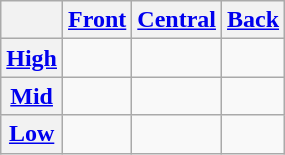<table class="wikitable" style="text-align:center">
<tr>
<th></th>
<th><a href='#'>Front</a></th>
<th><a href='#'>Central</a></th>
<th><a href='#'>Back</a></th>
</tr>
<tr>
<th><a href='#'>High</a></th>
<td></td>
<td></td>
<td></td>
</tr>
<tr>
<th><a href='#'>Mid</a></th>
<td></td>
<td></td>
<td></td>
</tr>
<tr>
<th><a href='#'>Low</a></th>
<td></td>
<td></td>
<td></td>
</tr>
</table>
